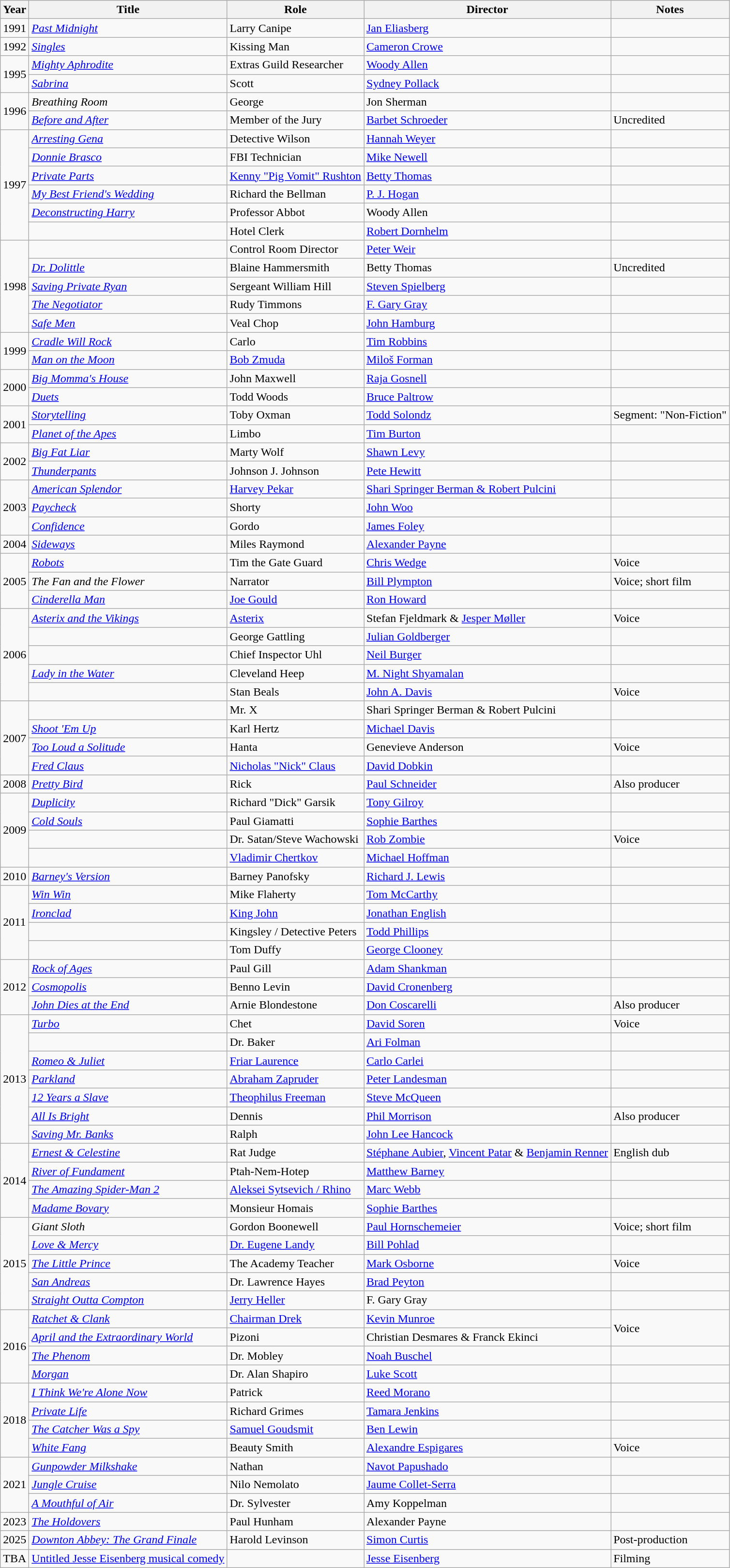<table class="wikitable sortable unsortable" |}>
<tr>
<th>Year</th>
<th>Title</th>
<th>Role</th>
<th>Director</th>
<th class="unsortable">Notes</th>
</tr>
<tr>
<td>1991</td>
<td><em><a href='#'>Past Midnight</a></em></td>
<td>Larry Canipe</td>
<td><a href='#'>Jan Eliasberg</a></td>
<td></td>
</tr>
<tr>
<td>1992</td>
<td><em><a href='#'>Singles</a></em></td>
<td>Kissing Man</td>
<td><a href='#'>Cameron Crowe</a></td>
<td></td>
</tr>
<tr>
<td rowspan="2">1995</td>
<td><em><a href='#'>Mighty Aphrodite</a></em></td>
<td>Extras Guild Researcher</td>
<td><a href='#'>Woody Allen</a></td>
<td></td>
</tr>
<tr>
<td><em><a href='#'>Sabrina</a></em></td>
<td>Scott</td>
<td><a href='#'>Sydney Pollack</a></td>
<td></td>
</tr>
<tr>
<td rowspan="2">1996</td>
<td><em>Breathing Room</em></td>
<td>George</td>
<td>Jon Sherman</td>
<td></td>
</tr>
<tr>
<td><em><a href='#'>Before and After</a></em></td>
<td>Member of the Jury</td>
<td><a href='#'>Barbet Schroeder</a></td>
<td>Uncredited</td>
</tr>
<tr>
<td rowspan="6">1997</td>
<td><em><a href='#'>Arresting Gena</a></em></td>
<td>Detective Wilson</td>
<td><a href='#'>Hannah Weyer</a></td>
<td></td>
</tr>
<tr>
<td><em><a href='#'>Donnie Brasco</a></em></td>
<td>FBI Technician</td>
<td><a href='#'>Mike Newell</a></td>
<td></td>
</tr>
<tr>
<td><em><a href='#'>Private Parts</a></em></td>
<td><a href='#'>Kenny "Pig Vomit" Rushton</a></td>
<td><a href='#'>Betty Thomas</a></td>
<td></td>
</tr>
<tr>
<td><em><a href='#'>My Best Friend's Wedding</a></em></td>
<td>Richard the Bellman</td>
<td><a href='#'>P. J. Hogan</a></td>
<td></td>
</tr>
<tr>
<td><em><a href='#'>Deconstructing Harry</a></em></td>
<td>Professor Abbot</td>
<td>Woody Allen</td>
<td></td>
</tr>
<tr>
<td><em></em></td>
<td>Hotel Clerk</td>
<td><a href='#'>Robert Dornhelm</a></td>
<td></td>
</tr>
<tr>
<td rowspan="5">1998</td>
<td><em></em></td>
<td>Control Room Director</td>
<td><a href='#'>Peter Weir</a></td>
<td></td>
</tr>
<tr>
<td><em><a href='#'>Dr. Dolittle</a></em></td>
<td>Blaine Hammersmith</td>
<td>Betty Thomas</td>
<td>Uncredited</td>
</tr>
<tr>
<td><em><a href='#'>Saving Private Ryan</a></em></td>
<td>Sergeant William Hill</td>
<td><a href='#'>Steven Spielberg</a></td>
<td></td>
</tr>
<tr>
<td><em><a href='#'>The Negotiator</a></em></td>
<td>Rudy Timmons</td>
<td><a href='#'>F. Gary Gray</a></td>
<td></td>
</tr>
<tr>
<td><em><a href='#'>Safe Men</a></em></td>
<td>Veal Chop</td>
<td><a href='#'>John Hamburg</a></td>
<td></td>
</tr>
<tr>
<td rowspan="2">1999</td>
<td><em><a href='#'>Cradle Will Rock</a></em></td>
<td>Carlo</td>
<td><a href='#'>Tim Robbins</a></td>
<td></td>
</tr>
<tr>
<td><em><a href='#'>Man on the Moon</a></em></td>
<td><a href='#'>Bob Zmuda</a></td>
<td><a href='#'>Miloš Forman</a></td>
<td></td>
</tr>
<tr>
<td rowspan="2">2000</td>
<td><em><a href='#'>Big Momma's House</a></em></td>
<td>John Maxwell</td>
<td><a href='#'>Raja Gosnell</a></td>
<td></td>
</tr>
<tr>
<td><em><a href='#'>Duets</a></em></td>
<td>Todd Woods</td>
<td><a href='#'>Bruce Paltrow</a></td>
<td></td>
</tr>
<tr>
<td rowspan="2">2001</td>
<td><em><a href='#'>Storytelling</a></em></td>
<td>Toby Oxman</td>
<td><a href='#'>Todd Solondz</a></td>
<td>Segment: "Non-Fiction"</td>
</tr>
<tr>
<td><em><a href='#'>Planet of the Apes</a></em></td>
<td>Limbo</td>
<td><a href='#'>Tim Burton</a></td>
<td></td>
</tr>
<tr>
<td rowspan="2">2002</td>
<td><em><a href='#'>Big Fat Liar</a></em></td>
<td>Marty Wolf</td>
<td><a href='#'>Shawn Levy</a></td>
<td></td>
</tr>
<tr>
<td><em><a href='#'>Thunderpants</a></em></td>
<td>Johnson J. Johnson</td>
<td><a href='#'>Pete Hewitt</a></td>
<td></td>
</tr>
<tr>
<td rowspan="3">2003</td>
<td><em><a href='#'>American Splendor</a></em></td>
<td><a href='#'>Harvey Pekar</a></td>
<td><a href='#'>Shari Springer Berman & Robert Pulcini</a></td>
<td></td>
</tr>
<tr>
<td><em><a href='#'>Paycheck</a></em></td>
<td>Shorty</td>
<td><a href='#'>John Woo</a></td>
<td></td>
</tr>
<tr>
<td><em><a href='#'>Confidence</a></em></td>
<td>Gordo</td>
<td><a href='#'>James Foley</a></td>
<td></td>
</tr>
<tr>
<td>2004</td>
<td><em><a href='#'>Sideways</a></em></td>
<td>Miles Raymond</td>
<td><a href='#'>Alexander Payne</a></td>
<td></td>
</tr>
<tr>
<td rowspan="3">2005</td>
<td><em><a href='#'>Robots</a></em></td>
<td>Tim the Gate Guard</td>
<td><a href='#'>Chris Wedge</a></td>
<td>Voice</td>
</tr>
<tr>
<td><em>The Fan and the Flower</em></td>
<td>Narrator</td>
<td><a href='#'>Bill Plympton</a></td>
<td>Voice; short film</td>
</tr>
<tr>
<td><em><a href='#'>Cinderella Man</a></em></td>
<td><a href='#'>Joe Gould</a></td>
<td><a href='#'>Ron Howard</a></td>
<td></td>
</tr>
<tr>
<td rowspan="5">2006</td>
<td><em><a href='#'>Asterix and the Vikings</a></em></td>
<td><a href='#'>Asterix</a></td>
<td>Stefan Fjeldmark & <a href='#'>Jesper Møller</a></td>
<td>Voice</td>
</tr>
<tr>
<td><em></em></td>
<td>George Gattling</td>
<td><a href='#'>Julian Goldberger</a></td>
<td></td>
</tr>
<tr>
<td><em></em></td>
<td>Chief Inspector Uhl</td>
<td><a href='#'>Neil Burger</a></td>
<td></td>
</tr>
<tr>
<td><em><a href='#'>Lady in the Water</a></em></td>
<td>Cleveland Heep</td>
<td><a href='#'>M. Night Shyamalan</a></td>
<td></td>
</tr>
<tr>
<td><em></em></td>
<td>Stan Beals</td>
<td><a href='#'>John A. Davis</a></td>
<td>Voice</td>
</tr>
<tr>
<td rowspan="4">2007</td>
<td><em></em></td>
<td>Mr. X</td>
<td>Shari Springer Berman & Robert Pulcini</td>
<td></td>
</tr>
<tr>
<td><em><a href='#'>Shoot 'Em Up</a></em></td>
<td>Karl Hertz</td>
<td><a href='#'>Michael Davis</a></td>
<td></td>
</tr>
<tr>
<td><em><a href='#'>Too Loud a Solitude</a></em></td>
<td>Hanta</td>
<td>Genevieve Anderson</td>
<td>Voice</td>
</tr>
<tr>
<td><em><a href='#'>Fred Claus</a></em></td>
<td><a href='#'>Nicholas "Nick" Claus</a></td>
<td><a href='#'>David Dobkin</a></td>
<td></td>
</tr>
<tr>
<td>2008</td>
<td><em><a href='#'>Pretty Bird</a></em></td>
<td>Rick</td>
<td><a href='#'>Paul Schneider</a></td>
<td>Also producer</td>
</tr>
<tr>
<td rowspan="4">2009</td>
<td><em><a href='#'>Duplicity</a></em></td>
<td>Richard "Dick" Garsik</td>
<td><a href='#'>Tony Gilroy</a></td>
<td></td>
</tr>
<tr>
<td><em><a href='#'>Cold Souls</a></em></td>
<td>Paul Giamatti</td>
<td><a href='#'>Sophie Barthes</a></td>
<td></td>
</tr>
<tr>
<td><em></em></td>
<td>Dr. Satan/Steve Wachowski</td>
<td><a href='#'>Rob Zombie</a></td>
<td>Voice</td>
</tr>
<tr>
<td><em></em></td>
<td><a href='#'>Vladimir Chertkov</a></td>
<td><a href='#'>Michael Hoffman</a></td>
<td></td>
</tr>
<tr>
<td>2010</td>
<td><em><a href='#'>Barney's Version</a></em></td>
<td>Barney Panofsky</td>
<td><a href='#'>Richard J. Lewis</a></td>
<td></td>
</tr>
<tr>
<td rowspan="4">2011</td>
<td><em><a href='#'>Win Win</a></em></td>
<td>Mike Flaherty</td>
<td><a href='#'>Tom McCarthy</a></td>
<td></td>
</tr>
<tr>
<td><em><a href='#'>Ironclad</a></em></td>
<td><a href='#'>King John</a></td>
<td><a href='#'>Jonathan English</a></td>
<td></td>
</tr>
<tr>
<td><em></em></td>
<td>Kingsley / Detective Peters</td>
<td><a href='#'>Todd Phillips</a></td>
<td></td>
</tr>
<tr>
<td><em></em></td>
<td>Tom Duffy</td>
<td><a href='#'>George Clooney</a></td>
<td></td>
</tr>
<tr>
<td rowspan="3">2012</td>
<td><em><a href='#'>Rock of Ages</a></em></td>
<td>Paul Gill</td>
<td><a href='#'>Adam Shankman</a></td>
<td></td>
</tr>
<tr>
<td><em><a href='#'>Cosmopolis</a></em></td>
<td>Benno Levin</td>
<td><a href='#'>David Cronenberg</a></td>
<td></td>
</tr>
<tr>
<td><em><a href='#'>John Dies at the End</a></em></td>
<td>Arnie Blondestone</td>
<td><a href='#'>Don Coscarelli</a></td>
<td>Also producer</td>
</tr>
<tr>
<td rowspan="7">2013</td>
<td><em><a href='#'>Turbo</a></em></td>
<td>Chet</td>
<td><a href='#'>David Soren</a></td>
<td>Voice</td>
</tr>
<tr>
<td><em></em></td>
<td>Dr. Baker</td>
<td><a href='#'>Ari Folman</a></td>
<td></td>
</tr>
<tr>
<td><em><a href='#'>Romeo & Juliet</a></em></td>
<td><a href='#'>Friar Laurence</a></td>
<td><a href='#'>Carlo Carlei</a></td>
<td></td>
</tr>
<tr>
<td><em><a href='#'>Parkland</a></em></td>
<td><a href='#'>Abraham Zapruder</a></td>
<td><a href='#'>Peter Landesman</a></td>
<td></td>
</tr>
<tr>
<td><em><a href='#'>12 Years a Slave</a></em></td>
<td><a href='#'>Theophilus Freeman</a></td>
<td><a href='#'>Steve McQueen</a></td>
<td></td>
</tr>
<tr>
<td><em><a href='#'>All Is Bright</a></em></td>
<td>Dennis</td>
<td><a href='#'>Phil Morrison</a></td>
<td>Also producer</td>
</tr>
<tr>
<td><em><a href='#'>Saving Mr. Banks</a></em></td>
<td>Ralph</td>
<td><a href='#'>John Lee Hancock</a></td>
<td></td>
</tr>
<tr>
<td rowspan="4">2014</td>
<td><em><a href='#'>Ernest & Celestine</a></em></td>
<td>Rat Judge</td>
<td><a href='#'>Stéphane Aubier</a>, <a href='#'>Vincent Patar</a> & <a href='#'>Benjamin Renner</a></td>
<td>English dub</td>
</tr>
<tr>
<td><em><a href='#'>River of Fundament</a></em></td>
<td>Ptah-Nem-Hotep</td>
<td><a href='#'>Matthew Barney</a></td>
<td></td>
</tr>
<tr>
<td><em><a href='#'>The Amazing Spider-Man 2</a></em></td>
<td><a href='#'>Aleksei Sytsevich / Rhino</a></td>
<td><a href='#'>Marc Webb</a></td>
<td></td>
</tr>
<tr>
<td><em><a href='#'>Madame Bovary</a></em></td>
<td>Monsieur Homais</td>
<td><a href='#'>Sophie Barthes</a></td>
<td></td>
</tr>
<tr>
<td rowspan="5">2015</td>
<td><em>Giant Sloth</em></td>
<td>Gordon Boonewell</td>
<td><a href='#'>Paul Hornschemeier</a></td>
<td>Voice; short film</td>
</tr>
<tr>
<td><em><a href='#'>Love & Mercy</a></em></td>
<td><a href='#'>Dr. Eugene Landy</a></td>
<td><a href='#'>Bill Pohlad</a></td>
<td></td>
</tr>
<tr>
<td><em><a href='#'>The Little Prince</a></em></td>
<td>The Academy Teacher</td>
<td><a href='#'>Mark Osborne</a></td>
<td>Voice</td>
</tr>
<tr>
<td><em><a href='#'>San Andreas</a></em></td>
<td>Dr. Lawrence Hayes</td>
<td><a href='#'>Brad Peyton</a></td>
<td></td>
</tr>
<tr>
<td><em><a href='#'>Straight Outta Compton</a></em></td>
<td><a href='#'>Jerry Heller</a></td>
<td>F. Gary Gray</td>
<td></td>
</tr>
<tr>
<td rowspan="4">2016</td>
<td><em><a href='#'>Ratchet & Clank</a></em></td>
<td><a href='#'>Chairman Drek</a></td>
<td><a href='#'>Kevin Munroe</a></td>
<td rowspan="2">Voice</td>
</tr>
<tr>
<td><em><a href='#'>April and the Extraordinary World</a></em></td>
<td>Pizoni</td>
<td>Christian Desmares & Franck Ekinci</td>
</tr>
<tr>
<td><em><a href='#'>The Phenom</a></em></td>
<td>Dr. Mobley</td>
<td><a href='#'>Noah Buschel</a></td>
<td></td>
</tr>
<tr>
<td><em><a href='#'>Morgan</a></em></td>
<td>Dr. Alan Shapiro</td>
<td><a href='#'>Luke Scott</a></td>
<td></td>
</tr>
<tr>
<td rowspan="4">2018</td>
<td><em><a href='#'>I Think We're Alone Now</a></em></td>
<td>Patrick</td>
<td><a href='#'>Reed Morano</a></td>
<td></td>
</tr>
<tr>
<td><em><a href='#'>Private Life</a></em></td>
<td>Richard Grimes</td>
<td><a href='#'>Tamara Jenkins</a></td>
<td></td>
</tr>
<tr>
<td><em><a href='#'>The Catcher Was a Spy</a></em></td>
<td><a href='#'>Samuel Goudsmit</a></td>
<td><a href='#'>Ben Lewin</a></td>
<td></td>
</tr>
<tr>
<td><em><a href='#'>White Fang</a></em></td>
<td>Beauty Smith</td>
<td><a href='#'>Alexandre Espigares</a></td>
<td>Voice</td>
</tr>
<tr>
<td rowspan="3">2021</td>
<td><em><a href='#'>Gunpowder Milkshake</a></em></td>
<td>Nathan</td>
<td><a href='#'>Navot Papushado</a></td>
<td></td>
</tr>
<tr>
<td><em><a href='#'>Jungle Cruise</a></em></td>
<td>Nilo Nemolato</td>
<td><a href='#'>Jaume Collet-Serra</a></td>
<td></td>
</tr>
<tr>
<td><em><a href='#'>A Mouthful of Air</a></em></td>
<td>Dr. Sylvester</td>
<td>Amy Koppelman</td>
<td></td>
</tr>
<tr>
<td>2023</td>
<td><em><a href='#'>The Holdovers</a></em></td>
<td>Paul Hunham</td>
<td>Alexander Payne</td>
<td></td>
</tr>
<tr>
<td>2025</td>
<td><em><a href='#'>Downton Abbey: The Grand Finale</a></em></td>
<td>Harold Levinson</td>
<td><a href='#'>Simon Curtis</a></td>
<td>Post-production</td>
</tr>
<tr>
<td>TBA</td>
<td><a href='#'>Untitled Jesse Eisenberg musical comedy</a></td>
<td></td>
<td><a href='#'>Jesse Eisenberg</a></td>
<td>Filming</td>
</tr>
</table>
